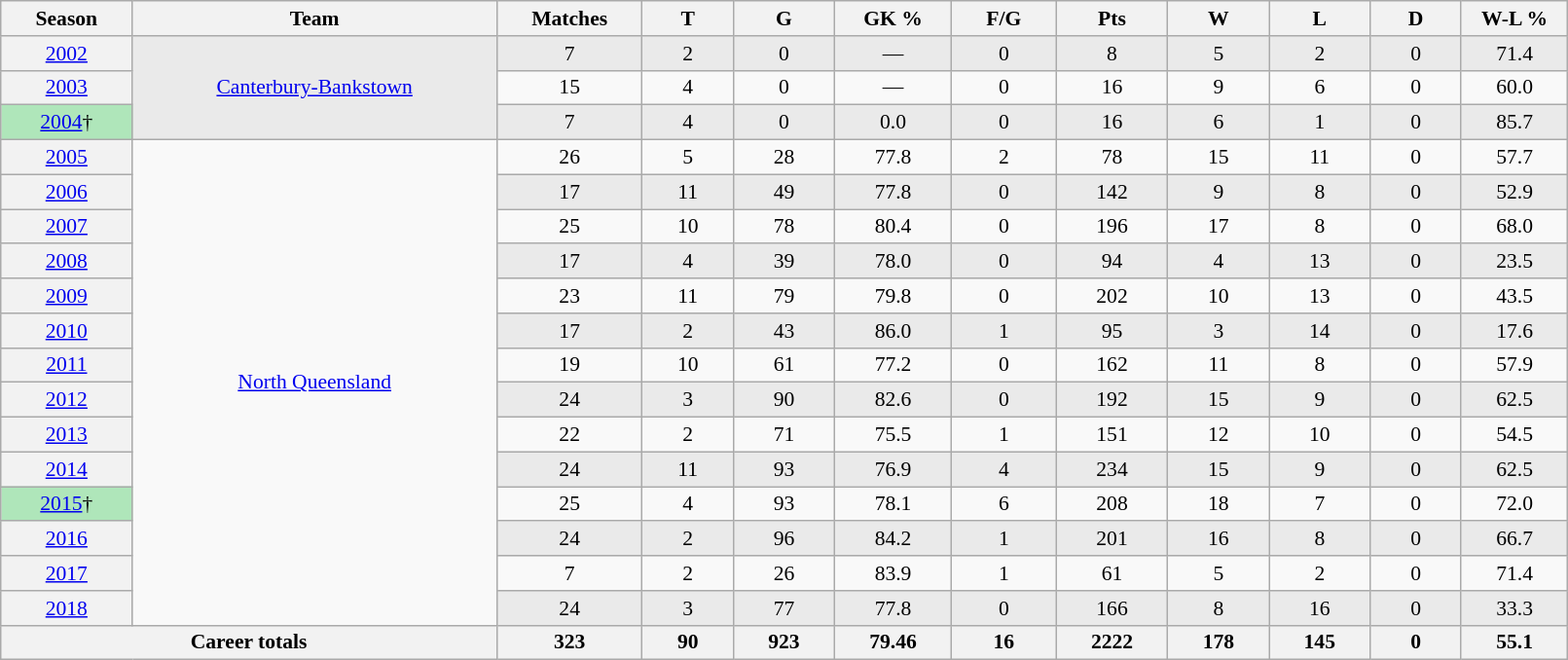<table class="wikitable sortable"  style="font-size:90%; text-align:center; width:85%;">
<tr>
<th width=2%>Season</th>
<th width=8%>Team</th>
<th width=2%>Matches</th>
<th width=2%>T</th>
<th width=2%>G</th>
<th width=2%>GK %</th>
<th width=2%>F/G</th>
<th width=2%>Pts</th>
<th width=2%>W</th>
<th width=2%>L</th>
<th width=2%>D</th>
<th width=2%>W-L %</th>
</tr>
<tr style="background:#eaeaea;">
<th scope="row" style="text-align:center; font-weight:normal"><a href='#'>2002</a></th>
<td rowspan="3" style="text-align:center;"> <a href='#'>Canterbury-Bankstown</a></td>
<td>7</td>
<td>2</td>
<td>0</td>
<td>—</td>
<td>0</td>
<td>8</td>
<td>5</td>
<td>2</td>
<td>0</td>
<td>71.4</td>
</tr>
<tr>
<th scope="row" style="text-align:center; font-weight:normal"><a href='#'>2003</a></th>
<td>15</td>
<td>4</td>
<td>0</td>
<td>—</td>
<td>0</td>
<td>16</td>
<td>9</td>
<td>6</td>
<td>0</td>
<td>60.0</td>
</tr>
<tr style="background:#eaeaea;">
<th scope="row" style="text-align:center; font-weight:normal; background:#afe6ba;"><a href='#'>2004</a>†</th>
<td>7</td>
<td>4</td>
<td>0</td>
<td>0.0</td>
<td>0</td>
<td>16</td>
<td>6</td>
<td>1</td>
<td>0</td>
<td>85.7</td>
</tr>
<tr>
<th scope="row" style="text-align:center; font-weight:normal"><a href='#'>2005</a></th>
<td rowspan="14" style="text-align:center;"> <a href='#'>North Queensland</a></td>
<td>26</td>
<td>5</td>
<td>28</td>
<td>77.8</td>
<td>2</td>
<td>78</td>
<td>15</td>
<td>11</td>
<td>0</td>
<td>57.7</td>
</tr>
<tr style="background:#eaeaea;">
<th scope="row" style="text-align:center; font-weight:normal"><a href='#'>2006</a></th>
<td>17</td>
<td>11</td>
<td>49</td>
<td>77.8</td>
<td>0</td>
<td>142</td>
<td>9</td>
<td>8</td>
<td>0</td>
<td>52.9</td>
</tr>
<tr>
<th scope="row" style="text-align:center; font-weight:normal"><a href='#'>2007</a></th>
<td>25</td>
<td>10</td>
<td>78</td>
<td>80.4</td>
<td>0</td>
<td>196</td>
<td>17</td>
<td>8</td>
<td>0</td>
<td>68.0</td>
</tr>
<tr style="background:#eaeaea;">
<th scope="row" style="text-align:center; font-weight:normal"><a href='#'>2008</a></th>
<td>17</td>
<td>4</td>
<td>39</td>
<td>78.0</td>
<td>0</td>
<td>94</td>
<td>4</td>
<td>13</td>
<td>0</td>
<td>23.5</td>
</tr>
<tr>
<th scope="row" style="text-align:center; font-weight:normal"><a href='#'>2009</a></th>
<td>23</td>
<td>11</td>
<td>79</td>
<td>79.8</td>
<td>0</td>
<td>202</td>
<td>10</td>
<td>13</td>
<td>0</td>
<td>43.5</td>
</tr>
<tr style="background:#eaeaea;">
<th scope="row" style="text-align:center; font-weight:normal"><a href='#'>2010</a></th>
<td>17</td>
<td>2</td>
<td>43</td>
<td>86.0</td>
<td>1</td>
<td>95</td>
<td>3</td>
<td>14</td>
<td>0</td>
<td>17.6</td>
</tr>
<tr>
<th scope="row" style="text-align:center; font-weight:normal"><a href='#'>2011</a></th>
<td>19</td>
<td>10</td>
<td>61</td>
<td>77.2</td>
<td>0</td>
<td>162</td>
<td>11</td>
<td>8</td>
<td>0</td>
<td>57.9</td>
</tr>
<tr style="background:#eaeaea;">
<th scope="row" style="text-align:center; font-weight:normal"><a href='#'>2012</a></th>
<td>24</td>
<td>3</td>
<td>90</td>
<td>82.6</td>
<td>0</td>
<td>192</td>
<td>15</td>
<td>9</td>
<td>0</td>
<td>62.5</td>
</tr>
<tr>
<th scope="row" style="text-align:center; font-weight:normal"><a href='#'>2013</a></th>
<td>22</td>
<td>2</td>
<td>71</td>
<td>75.5</td>
<td>1</td>
<td>151</td>
<td>12</td>
<td>10</td>
<td>0</td>
<td>54.5</td>
</tr>
<tr style="background:#eaeaea;">
<th scope="row" style="text-align:center; font-weight:normal"><a href='#'>2014</a></th>
<td>24</td>
<td>11</td>
<td>93</td>
<td>76.9</td>
<td>4</td>
<td>234</td>
<td>15</td>
<td>9</td>
<td>0</td>
<td>62.5</td>
</tr>
<tr>
<th scope="row" style="text-align:center; font-weight:normal; background:#afe6ba;"><a href='#'>2015</a>†</th>
<td>25</td>
<td>4</td>
<td>93</td>
<td>78.1</td>
<td>6</td>
<td>208</td>
<td>18</td>
<td>7</td>
<td>0</td>
<td>72.0</td>
</tr>
<tr style="background:#eaeaea;">
<th scope="row" style="text-align:center; font-weight:normal"><a href='#'>2016</a></th>
<td>24</td>
<td>2</td>
<td>96</td>
<td>84.2</td>
<td>1</td>
<td>201</td>
<td>16</td>
<td>8</td>
<td>0</td>
<td>66.7</td>
</tr>
<tr>
<th scope="row" style="text-align:center; font-weight:normal"><a href='#'>2017</a></th>
<td>7</td>
<td>2</td>
<td>26</td>
<td>83.9</td>
<td>1</td>
<td>61</td>
<td>5</td>
<td>2</td>
<td>0</td>
<td>71.4</td>
</tr>
<tr style="background:#eaeaea;">
<th scope="row" style="text-align:center; font-weight:normal"><a href='#'>2018</a></th>
<td>24</td>
<td>3</td>
<td>77</td>
<td>77.8</td>
<td>0</td>
<td>166</td>
<td>8</td>
<td>16</td>
<td>0</td>
<td>33.3</td>
</tr>
<tr class="sortbottom">
<th colspan=2>Career totals</th>
<th>323</th>
<th>90</th>
<th>923</th>
<th>79.46</th>
<th>16</th>
<th>2222</th>
<th>178</th>
<th>145</th>
<th>0</th>
<th>55.1</th>
</tr>
</table>
